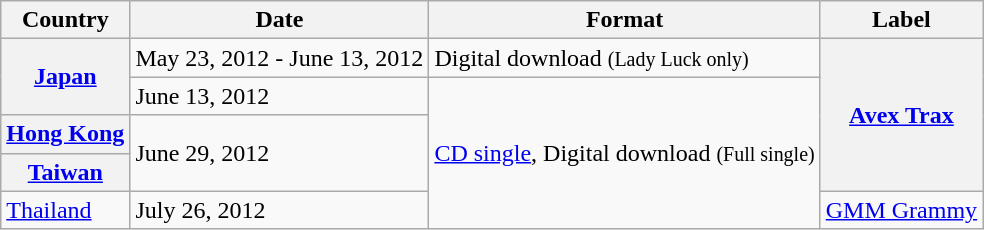<table class="wikitable plainrowheaders">
<tr>
<th scope="col">Country</th>
<th>Date</th>
<th>Format</th>
<th>Label</th>
</tr>
<tr>
<th scope="row" rowspan="2"><a href='#'>Japan</a></th>
<td>May 23, 2012 - June 13, 2012</td>
<td>Digital download <small>(Lady Luck only)</small></td>
<th scope="row" rowspan="4"><a href='#'>Avex Trax</a></th>
</tr>
<tr>
<td>June 13, 2012</td>
<td scope="row" rowspan="4"><a href='#'>CD single</a>, Digital download <small>(Full single)</small></td>
</tr>
<tr>
<th scope="row"><a href='#'>Hong Kong</a></th>
<td rowspan="2">June 29, 2012</td>
</tr>
<tr>
<th scope="row"><a href='#'>Taiwan</a></th>
</tr>
<tr>
<td scope="row"><a href='#'>Thailand</a></td>
<td>July 26, 2012</td>
<td><a href='#'>GMM Grammy</a></td>
</tr>
</table>
